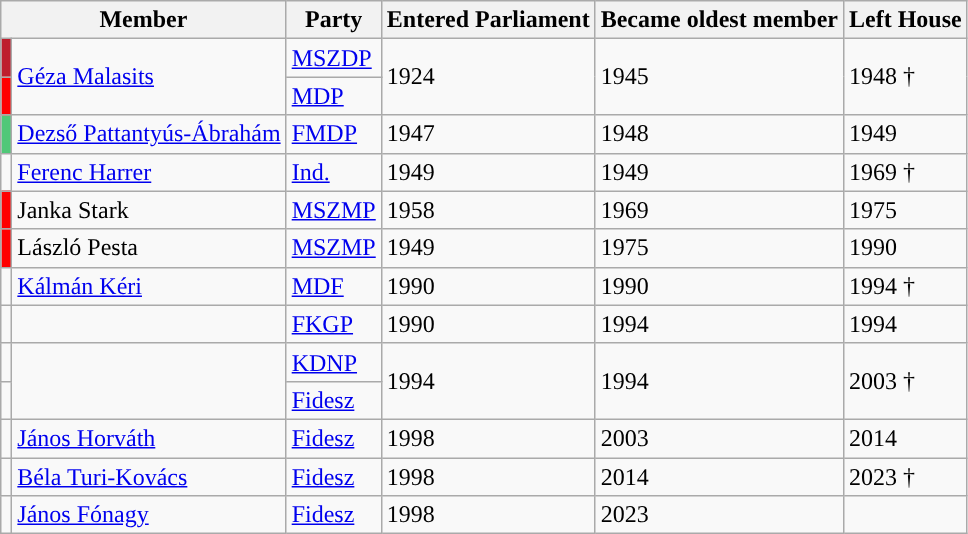<table class=wikitable>
<tr>
<th colspan=2>Member</th>
<th>Party</th>
<th>Entered Parliament</th>
<th>Became oldest member</th>
<th>Left House</th>
</tr>
<tr>
<td style="background-color:#BE1F2E"></td>
<td rowspan=2><a href='#'>Géza Malasits</a></td>
<td><a href='#'>MSZDP</a></td>
<td rowspan=2>1924</td>
<td rowspan=2>1945</td>
<td rowspan=2>1948 †</td>
</tr>
<tr>
<td style="background-color:Red"></td>
<td><a href='#'>MDP</a></td>
</tr>
<tr>
<td style="background-color:#50C878"></td>
<td><a href='#'>Dezső Pattantyús-Ábrahám</a></td>
<td><a href='#'>FMDP</a></td>
<td>1947</td>
<td>1948</td>
<td>1949</td>
</tr>
<tr>
<td style="background-color:"></td>
<td><a href='#'>Ferenc Harrer</a></td>
<td><a href='#'>Ind.</a></td>
<td>1949</td>
<td>1949</td>
<td>1969 †</td>
</tr>
<tr>
<td style="background-color:Red"></td>
<td>Janka Stark</td>
<td><a href='#'>MSZMP</a></td>
<td>1958</td>
<td>1969</td>
<td>1975</td>
</tr>
<tr>
<td style="background-color:Red"></td>
<td>László Pesta</td>
<td><a href='#'>MSZMP</a></td>
<td>1949</td>
<td>1975</td>
<td>1990</td>
</tr>
<tr>
<td style="background-color:"></td>
<td><a href='#'>Kálmán Kéri</a></td>
<td><a href='#'>MDF</a></td>
<td>1990</td>
<td>1990</td>
<td>1994 †</td>
</tr>
<tr>
<td style="background-color:"></td>
<td></td>
<td><a href='#'>FKGP</a></td>
<td>1990</td>
<td>1994</td>
<td>1994</td>
</tr>
<tr>
<td style="background-color:"></td>
<td rowspan=2></td>
<td><a href='#'>KDNP</a></td>
<td rowspan=2>1994</td>
<td rowspan=2>1994</td>
<td rowspan=2>2003 †</td>
</tr>
<tr>
<td style="background-color:"></td>
<td><a href='#'>Fidesz</a></td>
</tr>
<tr>
<td style="background-color:"></td>
<td><a href='#'>János Horváth</a></td>
<td><a href='#'>Fidesz</a></td>
<td>1998</td>
<td>2003</td>
<td>2014</td>
</tr>
<tr>
<td style="background-color:"></td>
<td><a href='#'>Béla Turi-Kovács</a></td>
<td><a href='#'>Fidesz</a></td>
<td>1998</td>
<td>2014</td>
<td>2023 †</td>
</tr>
<tr>
<td style="background-color:"></td>
<td><a href='#'>János Fónagy</a></td>
<td><a href='#'>Fidesz</a></td>
<td>1998</td>
<td>2023</td>
<td></td>
</tr>
</table>
